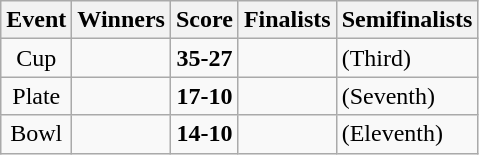<table class="wikitable" style="text-align: center">
<tr>
<th>Event</th>
<th>Winners</th>
<th>Score</th>
<th>Finalists</th>
<th>Semifinalists</th>
</tr>
<tr>
<td>Cup</td>
<td align=left><strong></strong></td>
<td><strong>35-27</strong></td>
<td align=left></td>
<td align=left> (Third) <br></td>
</tr>
<tr>
<td>Plate</td>
<td align=left><strong></strong></td>
<td><strong>17-10</strong></td>
<td align=left></td>
<td align=left> (Seventh) <br></td>
</tr>
<tr>
<td>Bowl</td>
<td align=left><strong></strong></td>
<td><strong>14-10</strong></td>
<td align=left></td>
<td align=left> (Eleventh) <br></td>
</tr>
</table>
